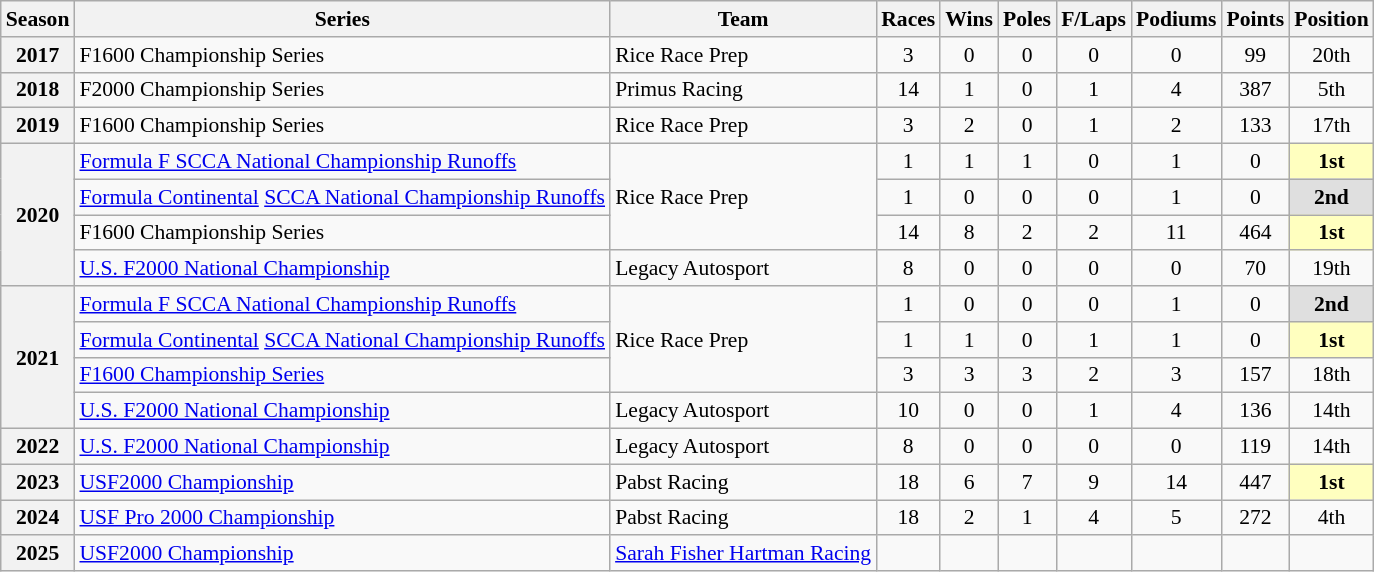<table class="wikitable" style="font-size: 90%; text-align:center">
<tr>
<th>Season</th>
<th>Series</th>
<th>Team</th>
<th>Races</th>
<th>Wins</th>
<th><strong>Poles</strong></th>
<th>F/Laps</th>
<th>Podiums</th>
<th>Points</th>
<th>Position</th>
</tr>
<tr>
<th>2017</th>
<td align="left">F1600 Championship Series</td>
<td align="left">Rice Race Prep</td>
<td>3</td>
<td>0</td>
<td>0</td>
<td>0</td>
<td>0</td>
<td>99</td>
<td>20th</td>
</tr>
<tr>
<th>2018</th>
<td align="left">F2000 Championship Series</td>
<td align="left">Primus Racing</td>
<td>14</td>
<td>1</td>
<td>0</td>
<td>1</td>
<td>4</td>
<td>387</td>
<td>5th</td>
</tr>
<tr>
<th>2019</th>
<td align="left">F1600 Championship Series</td>
<td align="left">Rice Race Prep</td>
<td>3</td>
<td>2</td>
<td>0</td>
<td>1</td>
<td>2</td>
<td>133</td>
<td>17th</td>
</tr>
<tr>
<th rowspan="4">2020</th>
<td align="left"><a href='#'>Formula F SCCA National Championship Runoffs</a></td>
<td rowspan="3" align="left">Rice Race Prep</td>
<td>1</td>
<td>1</td>
<td>1</td>
<td>0</td>
<td>1</td>
<td>0</td>
<td style="background:#FFFFBF;"><strong>1st</strong></td>
</tr>
<tr>
<td align="left"><a href='#'>Formula Continental</a> <a href='#'>SCCA National Championship Runoffs</a></td>
<td>1</td>
<td>0</td>
<td>0</td>
<td>0</td>
<td>1</td>
<td>0</td>
<td style="background:#DFDFDF;"><strong>2nd</strong></td>
</tr>
<tr>
<td align="left">F1600 Championship Series</td>
<td>14</td>
<td>8</td>
<td>2</td>
<td>2</td>
<td>11</td>
<td>464</td>
<td style="background:#FFFFBF;"><strong>1st</strong></td>
</tr>
<tr>
<td align="left"><a href='#'>U.S. F2000 National Championship</a></td>
<td align="left">Legacy Autosport</td>
<td>8</td>
<td>0</td>
<td>0</td>
<td>0</td>
<td>0</td>
<td>70</td>
<td>19th</td>
</tr>
<tr>
<th rowspan="4">2021</th>
<td align="left"><a href='#'>Formula F SCCA National Championship Runoffs</a></td>
<td rowspan="3" align="left">Rice Race Prep</td>
<td>1</td>
<td>0</td>
<td>0</td>
<td>0</td>
<td>1</td>
<td>0</td>
<td style="background:#DFDFDF;"><strong>2nd</strong></td>
</tr>
<tr>
<td align="left"><a href='#'>Formula Continental</a> <a href='#'>SCCA National Championship Runoffs</a></td>
<td>1</td>
<td>1</td>
<td>0</td>
<td>1</td>
<td>1</td>
<td>0</td>
<td style="background:#FFFFBF;"><strong>1st</strong></td>
</tr>
<tr>
<td align="left"><a href='#'>F1600 Championship Series</a></td>
<td>3</td>
<td>3</td>
<td>3</td>
<td>2</td>
<td>3</td>
<td>157</td>
<td>18th</td>
</tr>
<tr>
<td align="left"><a href='#'>U.S. F2000 National Championship</a></td>
<td align="left">Legacy Autosport</td>
<td>10</td>
<td>0</td>
<td>0</td>
<td>1</td>
<td>4</td>
<td>136</td>
<td>14th</td>
</tr>
<tr>
<th>2022</th>
<td align=left><a href='#'>U.S. F2000 National Championship</a></td>
<td align=left>Legacy Autosport</td>
<td>8</td>
<td>0</td>
<td>0</td>
<td>0</td>
<td>0</td>
<td>119</td>
<td>14th</td>
</tr>
<tr>
<th>2023</th>
<td align=left><a href='#'>USF2000 Championship</a></td>
<td align=left>Pabst Racing</td>
<td>18</td>
<td>6</td>
<td>7</td>
<td>9</td>
<td>14</td>
<td>447</td>
<td style="background:#FFFFBF;"><strong>1st</strong></td>
</tr>
<tr>
<th>2024</th>
<td align=left><a href='#'>USF Pro 2000 Championship</a></td>
<td align=left>Pabst Racing</td>
<td>18</td>
<td>2</td>
<td>1</td>
<td>4</td>
<td>5</td>
<td>272</td>
<td>4th</td>
</tr>
<tr>
<th>2025</th>
<td align="left"><a href='#'>USF2000 Championship</a></td>
<td align="left"><a href='#'>Sarah Fisher Hartman Racing</a></td>
<td></td>
<td></td>
<td></td>
<td></td>
<td></td>
<td></td>
<td></td>
</tr>
</table>
